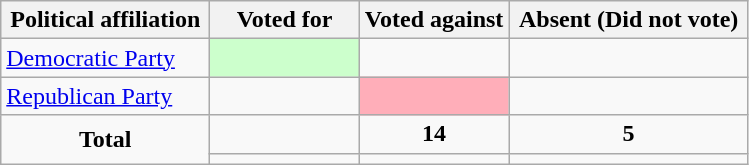<table class="wikitable">
<tr>
<th>Political affiliation</th>
<th style="width:20%;">Voted for</th>
<th style="width:20%;">Voted against</th>
<th>Absent (Did not vote)</th>
</tr>
<tr>
<td> <a href='#'>Democratic Party</a></td>
<td style="background-color:#CCFFCC;"></td>
<td></td>
<td></td>
</tr>
<tr>
<td> <a href='#'>Republican Party</a></td>
<td></td>
<td style="background-color:#FFAEB9;"></td>
<td></td>
</tr>
<tr>
<td style="text-align:center;" rowspan="2"><strong>Total </strong></td>
<td></td>
<td style="text-align:center;"><strong>14</strong></td>
<td style="text-align:center;"><strong>5</strong></td>
</tr>
<tr>
<td style="text-align:center;"></td>
<td style="text-align:center;"></td>
<td style="text-align:center;"></td>
</tr>
</table>
